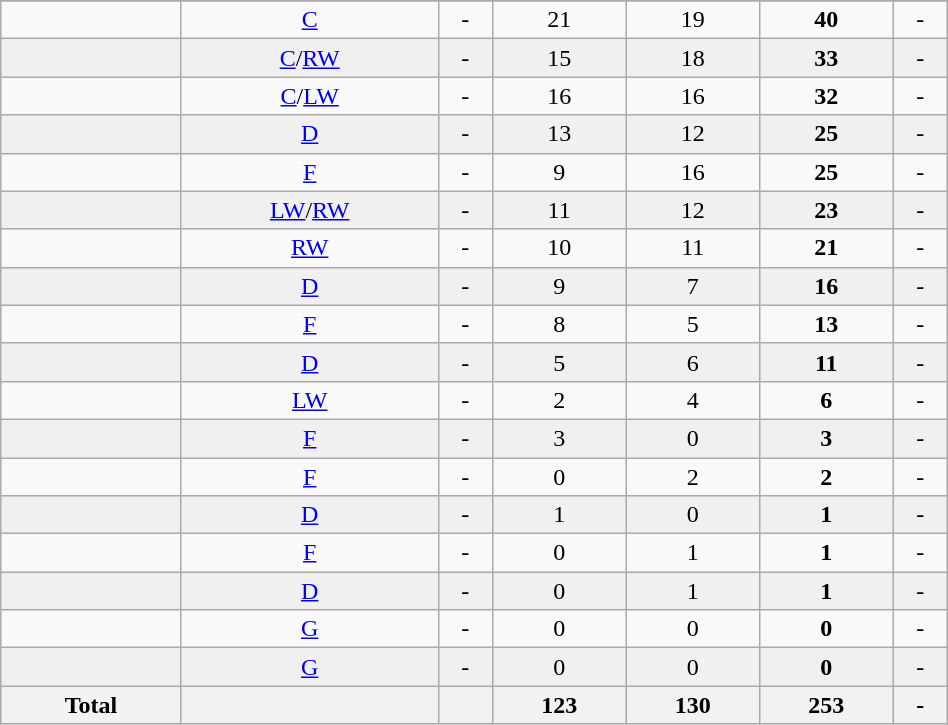<table class="wikitable sortable" width ="50%">
<tr align="center">
</tr>
<tr align="center" bgcolor="">
<td></td>
<td><a href='#'>C</a></td>
<td>-</td>
<td>21</td>
<td>19</td>
<td><strong>40</strong></td>
<td>-</td>
</tr>
<tr align="center" bgcolor="f0f0f0">
<td></td>
<td><a href='#'>C</a>/<a href='#'>RW</a></td>
<td>-</td>
<td>15</td>
<td>18</td>
<td><strong>33</strong></td>
<td>-</td>
</tr>
<tr align="center" bgcolor="">
<td></td>
<td><a href='#'>C</a>/<a href='#'>LW</a></td>
<td>-</td>
<td>16</td>
<td>16</td>
<td><strong>32</strong></td>
<td>-</td>
</tr>
<tr align="center" bgcolor="f0f0f0">
<td></td>
<td><a href='#'>D</a></td>
<td>-</td>
<td>13</td>
<td>12</td>
<td><strong>25</strong></td>
<td>-</td>
</tr>
<tr align="center" bgcolor="">
<td></td>
<td><a href='#'>F</a></td>
<td>-</td>
<td>9</td>
<td>16</td>
<td><strong>25</strong></td>
<td>-</td>
</tr>
<tr align="center" bgcolor="f0f0f0">
<td></td>
<td><a href='#'>LW</a>/<a href='#'>RW</a></td>
<td>-</td>
<td>11</td>
<td>12</td>
<td><strong>23</strong></td>
<td>-</td>
</tr>
<tr align="center" bgcolor="">
<td></td>
<td><a href='#'>RW</a></td>
<td>-</td>
<td>10</td>
<td>11</td>
<td><strong>21</strong></td>
<td>-</td>
</tr>
<tr align="center" bgcolor="f0f0f0">
<td></td>
<td><a href='#'>D</a></td>
<td>-</td>
<td>9</td>
<td>7</td>
<td><strong>16</strong></td>
<td>-</td>
</tr>
<tr align="center" bgcolor="">
<td></td>
<td><a href='#'>F</a></td>
<td>-</td>
<td>8</td>
<td>5</td>
<td><strong>13</strong></td>
<td>-</td>
</tr>
<tr align="center" bgcolor="f0f0f0">
<td></td>
<td><a href='#'>D</a></td>
<td>-</td>
<td>5</td>
<td>6</td>
<td><strong>11</strong></td>
<td>-</td>
</tr>
<tr align="center" bgcolor="">
<td></td>
<td><a href='#'>LW</a></td>
<td>-</td>
<td>2</td>
<td>4</td>
<td><strong>6</strong></td>
<td>-</td>
</tr>
<tr align="center" bgcolor="f0f0f0">
<td></td>
<td><a href='#'>F</a></td>
<td>-</td>
<td>3</td>
<td>0</td>
<td><strong>3</strong></td>
<td>-</td>
</tr>
<tr align="center" bgcolor="">
<td></td>
<td><a href='#'>F</a></td>
<td>-</td>
<td>0</td>
<td>2</td>
<td><strong>2</strong></td>
<td>-</td>
</tr>
<tr align="center" bgcolor="f0f0f0">
<td></td>
<td><a href='#'>D</a></td>
<td>-</td>
<td>1</td>
<td>0</td>
<td><strong>1</strong></td>
<td>-</td>
</tr>
<tr align="center" bgcolor="">
<td></td>
<td><a href='#'>F</a></td>
<td>-</td>
<td>0</td>
<td>1</td>
<td><strong>1</strong></td>
<td>-</td>
</tr>
<tr align="center" bgcolor="f0f0f0">
<td></td>
<td><a href='#'>D</a></td>
<td>-</td>
<td>0</td>
<td>1</td>
<td><strong>1</strong></td>
<td>-</td>
</tr>
<tr align="center" bgcolor="">
<td></td>
<td><a href='#'>G</a></td>
<td>-</td>
<td>0</td>
<td>0</td>
<td><strong>0</strong></td>
<td>-</td>
</tr>
<tr align="center" bgcolor="f0f0f0">
<td></td>
<td><a href='#'>G</a></td>
<td>-</td>
<td>0</td>
<td>0</td>
<td><strong>0</strong></td>
<td>-</td>
</tr>
<tr>
<th>Total</th>
<th></th>
<th></th>
<th>123</th>
<th>130</th>
<th>253</th>
<th>-</th>
</tr>
</table>
